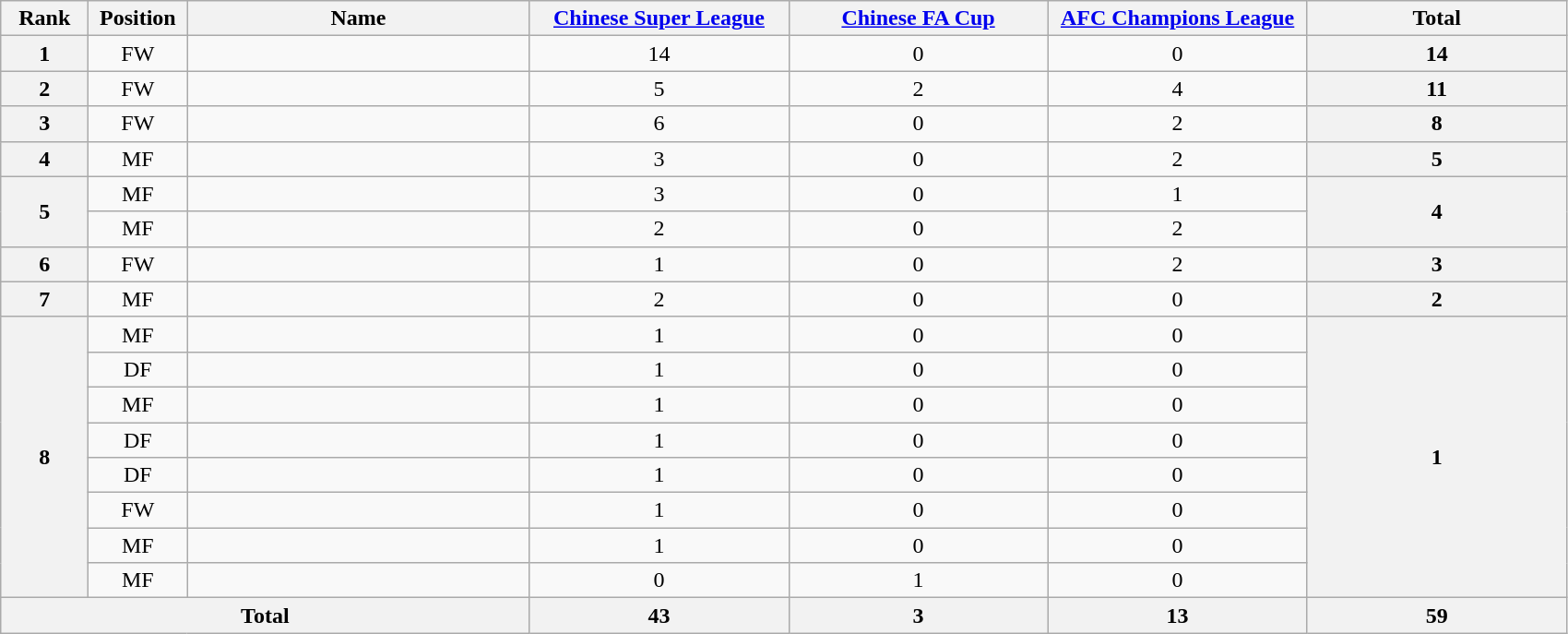<table class="wikitable" style="text-align: center;">
<tr>
<th style="width:56px;">Rank</th>
<th style="width:64px;">Position</th>
<th style="width:240px;">Name</th>
<th style="width:180px;"><a href='#'>Chinese Super League</a></th>
<th style="width:180px;"><a href='#'>Chinese FA Cup</a></th>
<th style="width:180px;"><a href='#'>AFC Champions League</a></th>
<th style="width:180px;"><strong>Total</strong></th>
</tr>
<tr>
<th>1</th>
<td>FW</td>
<td align="left"></td>
<td>14</td>
<td>0</td>
<td>0</td>
<th>14</th>
</tr>
<tr>
<th>2</th>
<td>FW</td>
<td align="left"></td>
<td>5</td>
<td>2</td>
<td>4</td>
<th>11</th>
</tr>
<tr>
<th>3</th>
<td>FW</td>
<td align="left"></td>
<td>6</td>
<td>0</td>
<td>2</td>
<th>8</th>
</tr>
<tr>
<th>4</th>
<td>MF</td>
<td align="left"></td>
<td>3</td>
<td>0</td>
<td>2</td>
<th>5</th>
</tr>
<tr>
<th rowspan="2">5</th>
<td>MF</td>
<td align="left"></td>
<td>3</td>
<td>0</td>
<td>1</td>
<th rowspan="2">4</th>
</tr>
<tr>
<td>MF</td>
<td align="left"></td>
<td>2</td>
<td>0</td>
<td>2</td>
</tr>
<tr>
<th>6</th>
<td>FW</td>
<td align="left"></td>
<td>1</td>
<td>0</td>
<td>2</td>
<th>3</th>
</tr>
<tr>
<th>7</th>
<td>MF</td>
<td align="left"></td>
<td>2</td>
<td>0</td>
<td>0</td>
<th>2</th>
</tr>
<tr>
<th rowspan="8">8</th>
<td>MF</td>
<td align="left"></td>
<td>1</td>
<td>0</td>
<td>0</td>
<th rowspan="8">1</th>
</tr>
<tr>
<td>DF</td>
<td align="left"></td>
<td>1</td>
<td>0</td>
<td>0</td>
</tr>
<tr>
<td>MF</td>
<td align="left"></td>
<td>1</td>
<td>0</td>
<td>0</td>
</tr>
<tr>
<td>DF</td>
<td align="left"></td>
<td>1</td>
<td>0</td>
<td>0</td>
</tr>
<tr>
<td>DF</td>
<td align="left"></td>
<td>1</td>
<td>0</td>
<td>0</td>
</tr>
<tr>
<td>FW</td>
<td align="left"></td>
<td>1</td>
<td>0</td>
<td>0</td>
</tr>
<tr>
<td>MF</td>
<td align="left"></td>
<td>1</td>
<td>0</td>
<td>0</td>
</tr>
<tr>
<td>MF</td>
<td align="left"></td>
<td>0</td>
<td>1</td>
<td>0</td>
</tr>
<tr>
<th colspan="3"><strong>Total</strong></th>
<th>43</th>
<th>3</th>
<th>13</th>
<th>59</th>
</tr>
</table>
